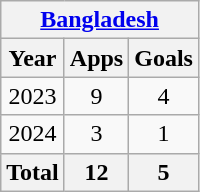<table class="wikitable" style="text-align:center">
<tr>
<th colspan=10><a href='#'>Bangladesh</a></th>
</tr>
<tr>
<th>Year</th>
<th>Apps</th>
<th>Goals</th>
</tr>
<tr>
<td>2023</td>
<td>9</td>
<td>4</td>
</tr>
<tr>
<td>2024</td>
<td>3</td>
<td>1</td>
</tr>
<tr>
<th>Total</th>
<th>12</th>
<th>5</th>
</tr>
</table>
